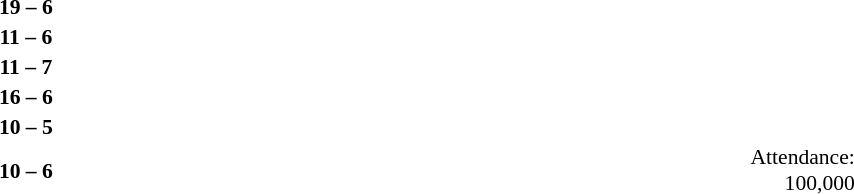<table width="80%" cellspacing="1">
<tr>
<td></td>
</tr>
<tr style=font-size:90%>
<td width="23%" align="right"><strong></strong></td>
<td width="14%" align="center"><strong>19 – 6</strong></td>
<td width="23%"></td>
</tr>
<tr style=font-size:90%>
<td align="right"><strong></strong></td>
<td align="center"><strong>11 – 6</strong></td>
<td></td>
</tr>
<tr style=font-size:90%>
<td align="right"><strong></strong></td>
<td align="center"><strong>11 – 7</strong></td>
<td></td>
</tr>
<tr style=font-size:90%>
<td align="right"><strong></strong></td>
<td align="center"><strong>16 – 6</strong></td>
<td></td>
</tr>
<tr style=font-size:90%>
<td align="right"><strong></strong></td>
<td align="center"><strong>10 – 5</strong></td>
<td></td>
</tr>
<tr style=font-size:90%>
<td align="right"><strong></strong></td>
<td align="center"><strong>10 – 6</strong></td>
<td></td>
<td width="5%" align="right">Attendance: 100,000</td>
</tr>
</table>
